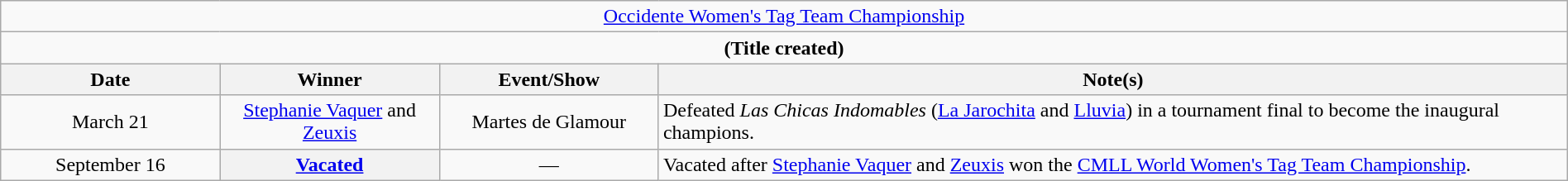<table class="wikitable" style="text-align:center; width:100%;">
<tr>
<td colspan="5" style="text-align: center;"><a href='#'>Occidente Women's Tag Team Championship</a></td>
</tr>
<tr>
<td colspan="5" style="text-align: center;"><strong>(Title created)</strong></td>
</tr>
<tr>
<th width=14%>Date</th>
<th width=14%>Winner</th>
<th width=14%>Event/Show</th>
<th width=58%>Note(s)</th>
</tr>
<tr>
<td>March 21</td>
<td><a href='#'>Stephanie Vaquer</a> and <a href='#'>Zeuxis</a></td>
<td>Martes de Glamour</td>
<td align=left>Defeated <em>Las Chicas Indomables</em> (<a href='#'>La Jarochita</a> and <a href='#'>Lluvia</a>) in a tournament final to become the inaugural champions.</td>
</tr>
<tr>
<td>September 16</td>
<th><a href='#'>Vacated</a></th>
<td>—</td>
<td align=left>Vacated after <a href='#'>Stephanie Vaquer</a> and <a href='#'>Zeuxis</a> won the <a href='#'>CMLL World Women's Tag Team Championship</a>.</td>
</tr>
</table>
